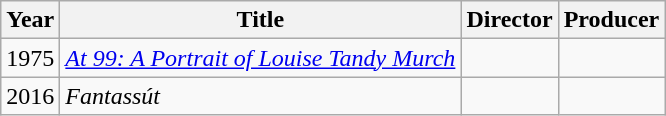<table class="wikitable">
<tr>
<th>Year</th>
<th>Title</th>
<th>Director</th>
<th>Producer</th>
</tr>
<tr>
<td>1975</td>
<td><em><a href='#'>At 99: A Portrait of Louise Tandy Murch</a></em></td>
<td></td>
<td></td>
</tr>
<tr>
<td>2016</td>
<td><em>Fantassút</em></td>
<td></td>
<td></td>
</tr>
</table>
